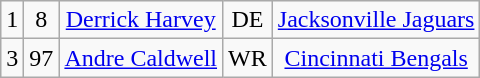<table class="wikitable" style="text-align:center">
<tr>
<td>1</td>
<td>8</td>
<td><a href='#'>Derrick Harvey</a></td>
<td>DE</td>
<td><a href='#'>Jacksonville Jaguars</a></td>
</tr>
<tr>
<td>3</td>
<td>97</td>
<td><a href='#'>Andre Caldwell</a></td>
<td>WR</td>
<td><a href='#'>Cincinnati Bengals</a></td>
</tr>
</table>
